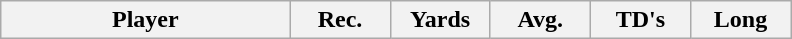<table class="wikitable sortable">
<tr>
<th bgcolor="#DDDDFF" width="26%">Player</th>
<th bgcolor="#DDDDFF" width="9%">Rec.</th>
<th bgcolor="#DDDDFF" width="9%">Yards</th>
<th bgcolor="#DDDDFF" width="9%">Avg.</th>
<th bgcolor="#DDDDFF" width="9%">TD's</th>
<th bgcolor="#DDDDFF" width="9%">Long</th>
</tr>
</table>
